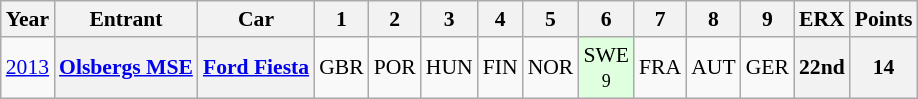<table class="wikitable" border="1" style="text-align:center; font-size:90%;">
<tr valign="top">
<th>Year</th>
<th>Entrant</th>
<th>Car</th>
<th>1</th>
<th>2</th>
<th>3</th>
<th>4</th>
<th>5</th>
<th>6</th>
<th>7</th>
<th>8</th>
<th>9</th>
<th>ERX</th>
<th>Points</th>
</tr>
<tr>
<td><a href='#'>2013</a></td>
<th><a href='#'>Olsbergs MSE</a></th>
<th><a href='#'>Ford Fiesta</a></th>
<td>GBR<br><small></small></td>
<td>POR<br><small></small></td>
<td>HUN<br><small></small></td>
<td>FIN<br><small></small></td>
<td>NOR<br><small></small></td>
<td style="background:#DFFFDF;">SWE<br><small>9</small></td>
<td>FRA<br><small></small></td>
<td>AUT<br><small></small></td>
<td>GER<br><small></small></td>
<th>22nd</th>
<th>14</th>
</tr>
</table>
